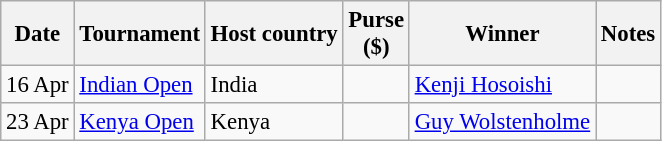<table class="wikitable" style="font-size:95%">
<tr>
<th>Date</th>
<th>Tournament</th>
<th>Host country</th>
<th>Purse<br>($)</th>
<th>Winner</th>
<th>Notes</th>
</tr>
<tr>
<td>16 Apr</td>
<td><a href='#'>Indian Open</a></td>
<td>India</td>
<td align=right></td>
<td> <a href='#'>Kenji Hosoishi</a></td>
<td></td>
</tr>
<tr>
<td>23 Apr</td>
<td><a href='#'>Kenya Open</a></td>
<td>Kenya</td>
<td align=right></td>
<td> <a href='#'>Guy Wolstenholme</a></td>
<td></td>
</tr>
</table>
